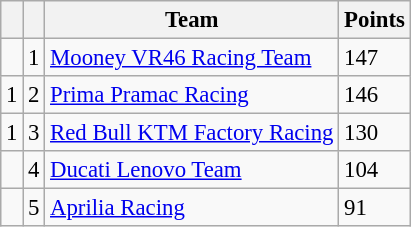<table class="wikitable" style="font-size: 95%;">
<tr>
<th></th>
<th></th>
<th>Team</th>
<th>Points</th>
</tr>
<tr>
<td></td>
<td align=center>1</td>
<td> <a href='#'>Mooney VR46 Racing Team</a></td>
<td align=left>147</td>
</tr>
<tr>
<td> 1</td>
<td align=center>2</td>
<td> <a href='#'>Prima Pramac Racing</a></td>
<td align=left>146</td>
</tr>
<tr>
<td> 1</td>
<td align=center>3</td>
<td> <a href='#'>Red Bull KTM Factory Racing</a></td>
<td align=left>130</td>
</tr>
<tr>
<td></td>
<td align=center>4</td>
<td> <a href='#'>Ducati Lenovo Team</a></td>
<td align=left>104</td>
</tr>
<tr>
<td></td>
<td align=center>5</td>
<td> <a href='#'>Aprilia Racing</a></td>
<td align=left>91</td>
</tr>
</table>
